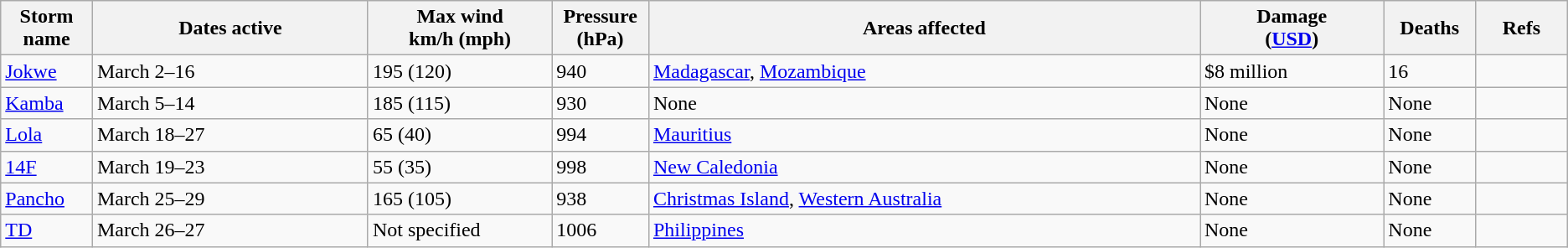<table class="wikitable sortable">
<tr>
<th width="5%">Storm name</th>
<th width="15%">Dates active</th>
<th width="10%">Max wind<br>km/h (mph)</th>
<th width="5%">Pressure<br>(hPa)</th>
<th width="30%">Areas affected</th>
<th width="10%">Damage<br>(<a href='#'>USD</a>)</th>
<th width="5%">Deaths</th>
<th width="5%">Refs</th>
</tr>
<tr>
<td><a href='#'>Jokwe</a></td>
<td>March 2–16</td>
<td>195 (120)</td>
<td>940</td>
<td><a href='#'>Madagascar</a>, <a href='#'>Mozambique</a></td>
<td>$8 million</td>
<td>16</td>
<td></td>
</tr>
<tr>
<td><a href='#'>Kamba</a></td>
<td>March 5–14</td>
<td>185 (115)</td>
<td>930</td>
<td>None</td>
<td>None</td>
<td>None</td>
<td></td>
</tr>
<tr>
<td><a href='#'>Lola</a></td>
<td>March 18–27</td>
<td>65 (40)</td>
<td>994</td>
<td><a href='#'>Mauritius</a></td>
<td>None</td>
<td>None</td>
<td></td>
</tr>
<tr>
<td><a href='#'>14F</a></td>
<td>March 19–23</td>
<td>55 (35)</td>
<td>998</td>
<td><a href='#'>New Caledonia</a></td>
<td>None</td>
<td>None</td>
<td></td>
</tr>
<tr>
<td><a href='#'>Pancho</a></td>
<td>March 25–29</td>
<td>165 (105)</td>
<td>938</td>
<td><a href='#'>Christmas Island</a>, <a href='#'>Western Australia</a></td>
<td>None</td>
<td>None</td>
<td></td>
</tr>
<tr>
<td><a href='#'>TD</a></td>
<td>March 26–27</td>
<td>Not specified</td>
<td>1006</td>
<td><a href='#'>Philippines</a></td>
<td>None</td>
<td>None</td>
<td></td>
</tr>
</table>
